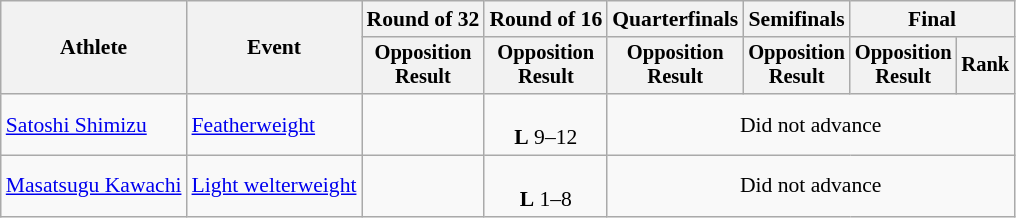<table class="wikitable" style="font-size:90%;">
<tr>
<th rowspan="2">Athlete</th>
<th rowspan="2">Event</th>
<th>Round of 32</th>
<th>Round of 16</th>
<th>Quarterfinals</th>
<th>Semifinals</th>
<th colspan=2>Final</th>
</tr>
<tr style="font-size:95%">
<th>Opposition<br>Result</th>
<th>Opposition<br>Result</th>
<th>Opposition<br>Result</th>
<th>Opposition<br>Result</th>
<th>Opposition<br>Result</th>
<th>Rank</th>
</tr>
<tr>
<td><a href='#'>Satoshi Shimizu</a></td>
<td><a href='#'>Featherweight</a></td>
<td></td>
<td align=center><br><strong>L</strong> 9–12</td>
<td colspan="4" style="text-align:center;">Did not advance</td>
</tr>
<tr>
<td><a href='#'>Masatsugu Kawachi</a></td>
<td><a href='#'>Light welterweight</a></td>
<td></td>
<td align=center><br><strong>L</strong> 1–8</td>
<td colspan="4" style="text-align:center;">Did not advance</td>
</tr>
</table>
